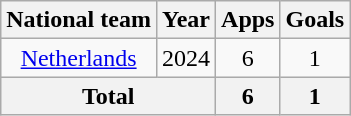<table class="wikitable" style="text-align: center;">
<tr>
<th>National team</th>
<th>Year</th>
<th>Apps</th>
<th>Goals</th>
</tr>
<tr>
<td><a href='#'>Netherlands</a></td>
<td>2024</td>
<td>6</td>
<td>1</td>
</tr>
<tr>
<th colspan="2">Total</th>
<th>6</th>
<th>1</th>
</tr>
</table>
